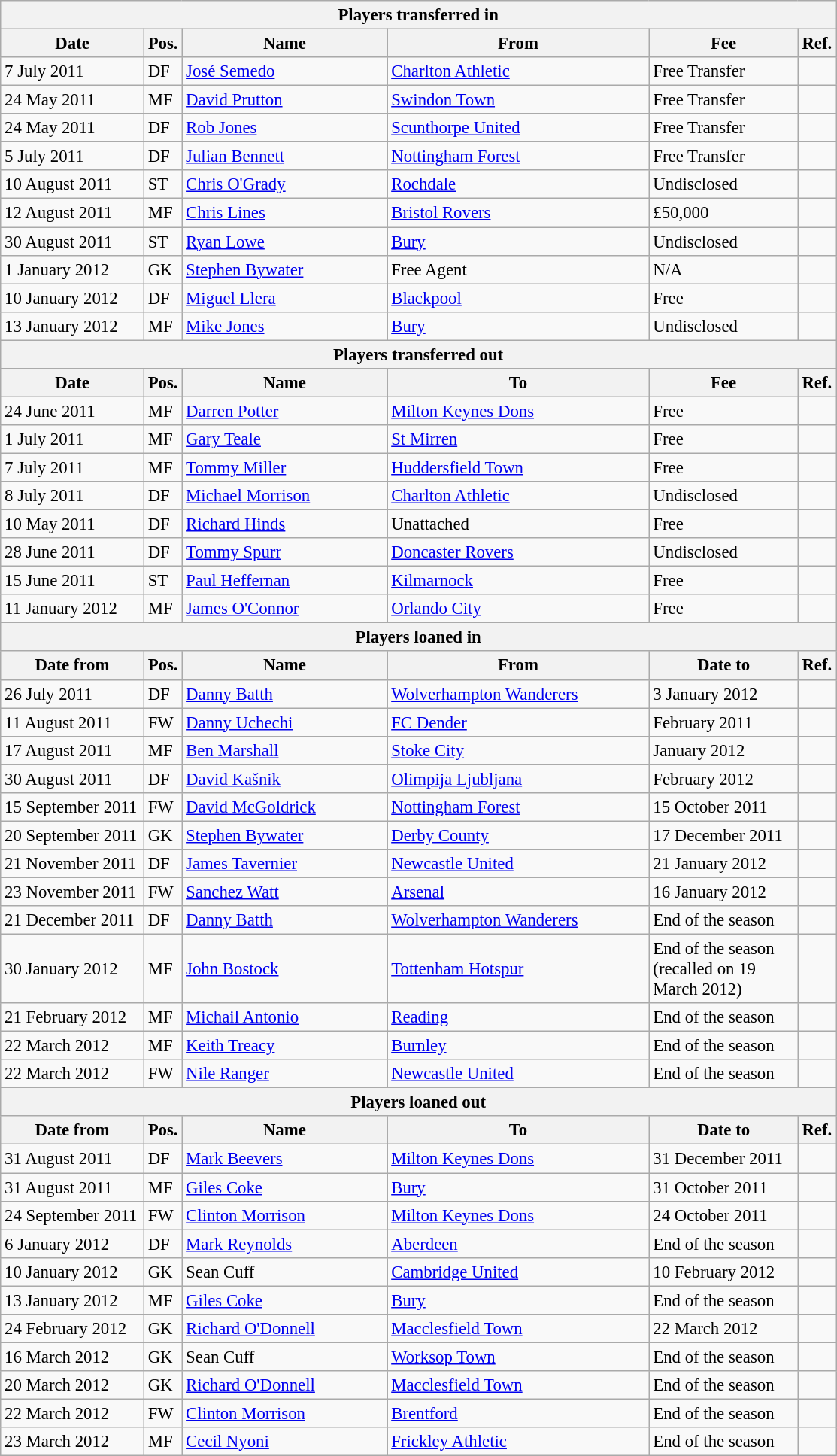<table class="wikitable" style="font-size:95%;">
<tr>
<th colspan="6">Players transferred in</th>
</tr>
<tr>
<th style="width:120px;">Date</th>
<th style="width:25px;">Pos.</th>
<th style="width:175px;">Name</th>
<th style="width:225px;">From</th>
<th style="width:125px;">Fee</th>
<th style="width:25px;">Ref.</th>
</tr>
<tr>
<td>7 July 2011</td>
<td>DF</td>
<td> <a href='#'>José Semedo</a></td>
<td> <a href='#'>Charlton Athletic</a></td>
<td>Free Transfer</td>
</tr>
<tr>
<td>24 May 2011</td>
<td>MF</td>
<td> <a href='#'>David Prutton</a></td>
<td> <a href='#'>Swindon Town</a></td>
<td>Free Transfer</td>
<td></td>
</tr>
<tr>
<td>24 May 2011</td>
<td>DF</td>
<td> <a href='#'>Rob Jones</a></td>
<td> <a href='#'>Scunthorpe United</a></td>
<td>Free Transfer</td>
<td></td>
</tr>
<tr>
<td>5 July 2011</td>
<td>DF</td>
<td> <a href='#'>Julian Bennett</a></td>
<td> <a href='#'>Nottingham Forest</a></td>
<td>Free Transfer</td>
<td></td>
</tr>
<tr>
<td>10 August 2011</td>
<td>ST</td>
<td> <a href='#'>Chris O'Grady</a></td>
<td> <a href='#'>Rochdale</a></td>
<td>Undisclosed</td>
<td></td>
</tr>
<tr>
<td>12 August 2011</td>
<td>MF</td>
<td> <a href='#'>Chris Lines</a></td>
<td> <a href='#'>Bristol Rovers</a></td>
<td>£50,000</td>
<td></td>
</tr>
<tr>
<td>30 August 2011</td>
<td>ST</td>
<td> <a href='#'>Ryan Lowe</a></td>
<td> <a href='#'>Bury</a></td>
<td>Undisclosed</td>
<td></td>
</tr>
<tr>
<td>1 January 2012</td>
<td>GK</td>
<td> <a href='#'>Stephen Bywater</a></td>
<td>Free Agent</td>
<td>N/A</td>
<td></td>
</tr>
<tr>
<td>10 January 2012</td>
<td>DF</td>
<td> <a href='#'>Miguel Llera</a></td>
<td> <a href='#'>Blackpool</a></td>
<td>Free</td>
<td></td>
</tr>
<tr>
<td>13 January 2012</td>
<td>MF</td>
<td> <a href='#'>Mike Jones</a></td>
<td> <a href='#'>Bury</a></td>
<td>Undisclosed</td>
<td></td>
</tr>
<tr>
<th colspan="6">Players transferred out</th>
</tr>
<tr>
<th>Date</th>
<th>Pos.</th>
<th>Name</th>
<th>To</th>
<th>Fee</th>
<th>Ref.</th>
</tr>
<tr>
<td>24 June 2011</td>
<td>MF</td>
<td> <a href='#'>Darren Potter</a></td>
<td> <a href='#'>Milton Keynes Dons</a></td>
<td>Free</td>
<td></td>
</tr>
<tr>
<td>1 July 2011</td>
<td>MF</td>
<td> <a href='#'>Gary Teale</a></td>
<td> <a href='#'>St Mirren</a></td>
<td>Free</td>
<td></td>
</tr>
<tr>
<td>7 July 2011</td>
<td>MF</td>
<td> <a href='#'>Tommy Miller</a></td>
<td> <a href='#'>Huddersfield Town</a></td>
<td>Free</td>
<td></td>
</tr>
<tr>
<td>8 July 2011</td>
<td>DF</td>
<td> <a href='#'>Michael Morrison</a></td>
<td> <a href='#'>Charlton Athletic</a></td>
<td>Undisclosed</td>
<td></td>
</tr>
<tr>
<td>10 May 2011</td>
<td>DF</td>
<td> <a href='#'>Richard Hinds</a></td>
<td>Unattached</td>
<td>Free</td>
<td></td>
</tr>
<tr>
<td>28 June 2011</td>
<td>DF</td>
<td> <a href='#'>Tommy Spurr</a></td>
<td> <a href='#'>Doncaster Rovers</a></td>
<td>Undisclosed</td>
<td></td>
</tr>
<tr>
<td>15 June 2011</td>
<td>ST</td>
<td> <a href='#'>Paul Heffernan</a></td>
<td> <a href='#'>Kilmarnock</a></td>
<td>Free</td>
<td></td>
</tr>
<tr>
<td>11 January 2012</td>
<td>MF</td>
<td> <a href='#'>James O'Connor</a></td>
<td> <a href='#'>Orlando City</a></td>
<td>Free</td>
<td></td>
</tr>
<tr>
<th colspan="7">Players loaned in</th>
</tr>
<tr>
<th>Date from</th>
<th>Pos.</th>
<th>Name</th>
<th>From</th>
<th>Date to</th>
<th>Ref.</th>
</tr>
<tr>
<td>26 July 2011</td>
<td>DF</td>
<td> <a href='#'>Danny Batth</a></td>
<td> <a href='#'>Wolverhampton Wanderers</a></td>
<td>3 January 2012</td>
<td></td>
</tr>
<tr>
<td>11 August 2011</td>
<td>FW</td>
<td> <a href='#'>Danny Uchechi</a></td>
<td> <a href='#'>FC Dender</a></td>
<td>February 2011</td>
<td></td>
</tr>
<tr>
<td>17 August 2011</td>
<td>MF</td>
<td> <a href='#'>Ben Marshall</a></td>
<td> <a href='#'>Stoke City</a></td>
<td>January 2012</td>
<td></td>
</tr>
<tr>
<td>30 August 2011</td>
<td>DF</td>
<td> <a href='#'>David Kašnik</a></td>
<td> <a href='#'>Olimpija Ljubljana</a></td>
<td>February 2012</td>
<td></td>
</tr>
<tr>
<td>15 September 2011</td>
<td>FW</td>
<td> <a href='#'>David McGoldrick</a></td>
<td> <a href='#'>Nottingham Forest</a></td>
<td>15 October 2011</td>
<td></td>
</tr>
<tr>
<td>20 September 2011</td>
<td>GK</td>
<td> <a href='#'>Stephen Bywater</a></td>
<td> <a href='#'>Derby County</a></td>
<td>17 December 2011</td>
<td></td>
</tr>
<tr>
<td>21 November 2011</td>
<td>DF</td>
<td> <a href='#'>James Tavernier</a></td>
<td> <a href='#'>Newcastle United</a></td>
<td>21 January 2012</td>
<td></td>
</tr>
<tr>
<td>23 November 2011</td>
<td>FW</td>
<td> <a href='#'>Sanchez Watt</a></td>
<td> <a href='#'>Arsenal</a></td>
<td>16 January 2012</td>
<td></td>
</tr>
<tr>
<td>21 December 2011</td>
<td>DF</td>
<td> <a href='#'>Danny Batth</a></td>
<td> <a href='#'>Wolverhampton Wanderers</a></td>
<td>End of the season</td>
<td></td>
</tr>
<tr>
<td>30 January 2012</td>
<td>MF</td>
<td> <a href='#'>John Bostock</a></td>
<td> <a href='#'>Tottenham Hotspur</a></td>
<td>End of the season (recalled on 19 March 2012)</td>
<td></td>
</tr>
<tr>
<td>21 February 2012</td>
<td>MF</td>
<td> <a href='#'>Michail Antonio</a></td>
<td> <a href='#'>Reading</a></td>
<td>End of the season</td>
<td></td>
</tr>
<tr>
<td>22 March 2012</td>
<td>MF</td>
<td> <a href='#'>Keith Treacy</a></td>
<td> <a href='#'>Burnley</a></td>
<td>End of the season</td>
<td></td>
</tr>
<tr>
<td>22 March 2012</td>
<td>FW</td>
<td> <a href='#'>Nile Ranger</a></td>
<td> <a href='#'>Newcastle United</a></td>
<td>End of the season</td>
<td></td>
</tr>
<tr>
<th colspan="6">Players loaned out</th>
</tr>
<tr>
<th>Date from</th>
<th>Pos.</th>
<th>Name</th>
<th>To</th>
<th>Date to</th>
<th>Ref.</th>
</tr>
<tr>
<td>31 August 2011</td>
<td>DF</td>
<td> <a href='#'>Mark Beevers</a></td>
<td> <a href='#'>Milton Keynes Dons</a></td>
<td>31 December 2011</td>
<td></td>
</tr>
<tr>
<td>31 August 2011</td>
<td>MF</td>
<td> <a href='#'>Giles Coke</a></td>
<td> <a href='#'>Bury</a></td>
<td>31 October 2011</td>
<td></td>
</tr>
<tr>
<td>24 September 2011</td>
<td>FW</td>
<td> <a href='#'>Clinton Morrison</a></td>
<td> <a href='#'>Milton Keynes Dons</a></td>
<td>24 October 2011</td>
<td></td>
</tr>
<tr>
<td>6 January 2012</td>
<td>DF</td>
<td> <a href='#'>Mark Reynolds</a></td>
<td> <a href='#'>Aberdeen</a></td>
<td>End of the season</td>
<td></td>
</tr>
<tr>
<td>10 January 2012</td>
<td>GK</td>
<td> Sean Cuff</td>
<td> <a href='#'>Cambridge United</a></td>
<td>10 February 2012</td>
<td></td>
</tr>
<tr>
<td>13 January 2012</td>
<td>MF</td>
<td> <a href='#'>Giles Coke</a></td>
<td> <a href='#'>Bury</a></td>
<td>End of the season</td>
<td></td>
</tr>
<tr>
<td>24 February 2012</td>
<td>GK</td>
<td> <a href='#'>Richard O'Donnell</a></td>
<td> <a href='#'>Macclesfield Town</a></td>
<td>22 March 2012</td>
<td></td>
</tr>
<tr>
<td>16 March 2012</td>
<td>GK</td>
<td> Sean Cuff</td>
<td> <a href='#'>Worksop Town</a></td>
<td>End of the season</td>
<td></td>
</tr>
<tr>
<td>20 March 2012</td>
<td>GK</td>
<td> <a href='#'>Richard O'Donnell</a></td>
<td> <a href='#'>Macclesfield Town</a></td>
<td>End of the season</td>
<td></td>
</tr>
<tr>
<td>22 March 2012</td>
<td>FW</td>
<td> <a href='#'>Clinton Morrison</a></td>
<td> <a href='#'>Brentford</a></td>
<td>End of the season</td>
<td></td>
</tr>
<tr>
<td>23 March 2012</td>
<td>MF</td>
<td> <a href='#'>Cecil Nyoni</a></td>
<td> <a href='#'>Frickley Athletic</a></td>
<td>End of the season</td>
<td></td>
</tr>
</table>
